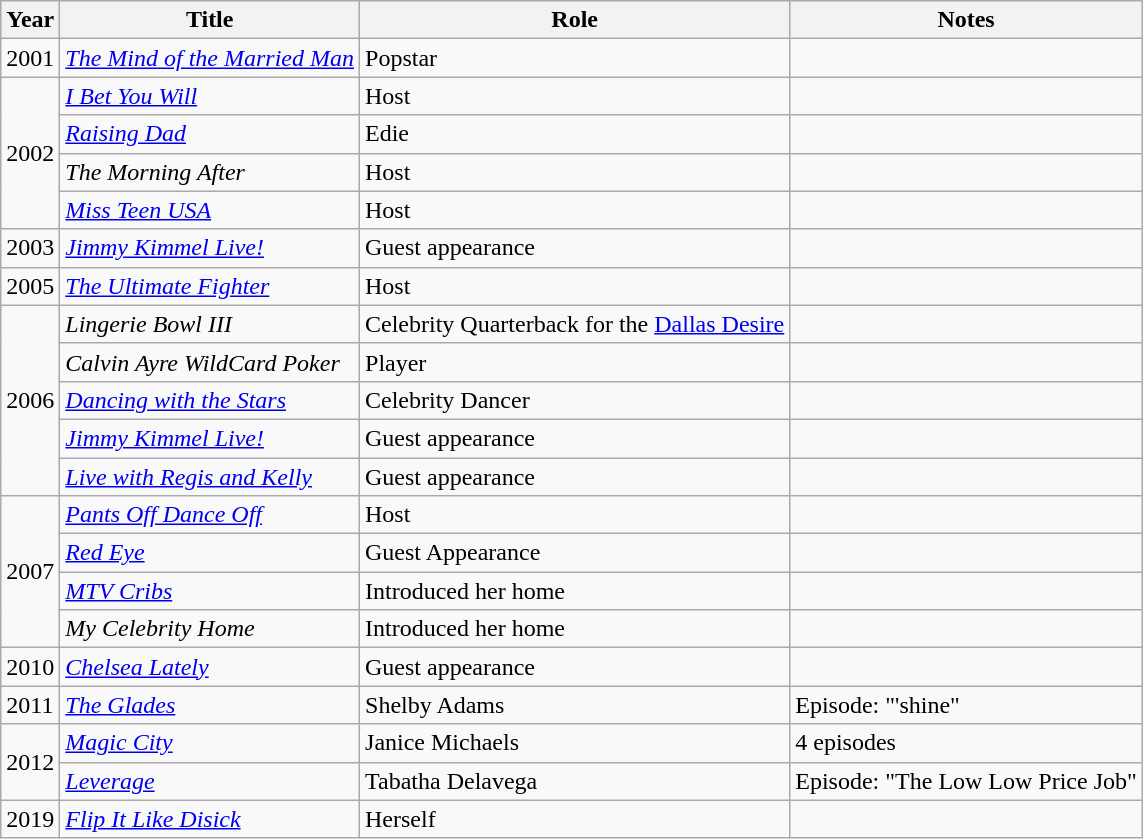<table class="wikitable">
<tr>
<th>Year</th>
<th>Title</th>
<th>Role</th>
<th>Notes</th>
</tr>
<tr>
<td>2001</td>
<td><em><a href='#'>The Mind of the Married Man</a></em></td>
<td>Popstar</td>
<td></td>
</tr>
<tr>
<td rowspan="4">2002</td>
<td><em><a href='#'>I Bet You Will</a></em></td>
<td>Host</td>
<td></td>
</tr>
<tr>
<td><em><a href='#'>Raising Dad</a></em></td>
<td>Edie</td>
<td></td>
</tr>
<tr>
<td><em>The Morning After</em></td>
<td>Host</td>
<td></td>
</tr>
<tr>
<td><em><a href='#'>Miss Teen USA</a></em></td>
<td>Host</td>
<td></td>
</tr>
<tr>
<td>2003</td>
<td><em><a href='#'>Jimmy Kimmel Live!</a></em></td>
<td>Guest appearance</td>
<td></td>
</tr>
<tr>
<td>2005</td>
<td><em><a href='#'>The Ultimate Fighter</a></em></td>
<td>Host</td>
<td></td>
</tr>
<tr>
<td rowspan="5">2006</td>
<td><em>Lingerie Bowl III</em></td>
<td>Celebrity Quarterback for the <a href='#'>Dallas Desire</a></td>
<td></td>
</tr>
<tr>
<td><em>Calvin Ayre WildCard Poker</em></td>
<td>Player</td>
<td></td>
</tr>
<tr>
<td><em><a href='#'>Dancing with the Stars</a></em></td>
<td>Celebrity Dancer</td>
<td></td>
</tr>
<tr>
<td><em><a href='#'>Jimmy Kimmel Live!</a></em></td>
<td>Guest appearance</td>
<td></td>
</tr>
<tr>
<td><em><a href='#'>Live with Regis and Kelly</a></em></td>
<td>Guest appearance</td>
<td></td>
</tr>
<tr>
<td rowspan="4">2007</td>
<td><em><a href='#'>Pants Off Dance Off</a></em></td>
<td>Host</td>
<td></td>
</tr>
<tr>
<td><em><a href='#'>Red Eye</a></em></td>
<td>Guest Appearance</td>
<td></td>
</tr>
<tr>
<td><em><a href='#'>MTV Cribs</a></em></td>
<td>Introduced her home</td>
<td></td>
</tr>
<tr>
<td><em>My Celebrity Home</em></td>
<td>Introduced her home</td>
<td></td>
</tr>
<tr>
<td>2010</td>
<td><em><a href='#'>Chelsea Lately</a></em></td>
<td>Guest appearance</td>
<td></td>
</tr>
<tr>
<td>2011</td>
<td><em><a href='#'>The Glades</a></em></td>
<td>Shelby Adams</td>
<td>Episode: "'shine"</td>
</tr>
<tr>
<td rowspan="2">2012</td>
<td><em><a href='#'>Magic City</a></em></td>
<td>Janice Michaels</td>
<td>4 episodes</td>
</tr>
<tr>
<td><em><a href='#'>Leverage</a></em></td>
<td>Tabatha Delavega</td>
<td>Episode: "The Low Low Price Job"</td>
</tr>
<tr>
<td>2019</td>
<td><em><a href='#'>Flip It Like Disick</a></em></td>
<td>Herself</td>
<td></td>
</tr>
</table>
